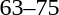<table style="text-align:center">
<tr>
<th width=200></th>
<th width=100></th>
<th width=200></th>
</tr>
<tr>
<td align=right></td>
<td>63–75</td>
<td align=left></td>
</tr>
</table>
